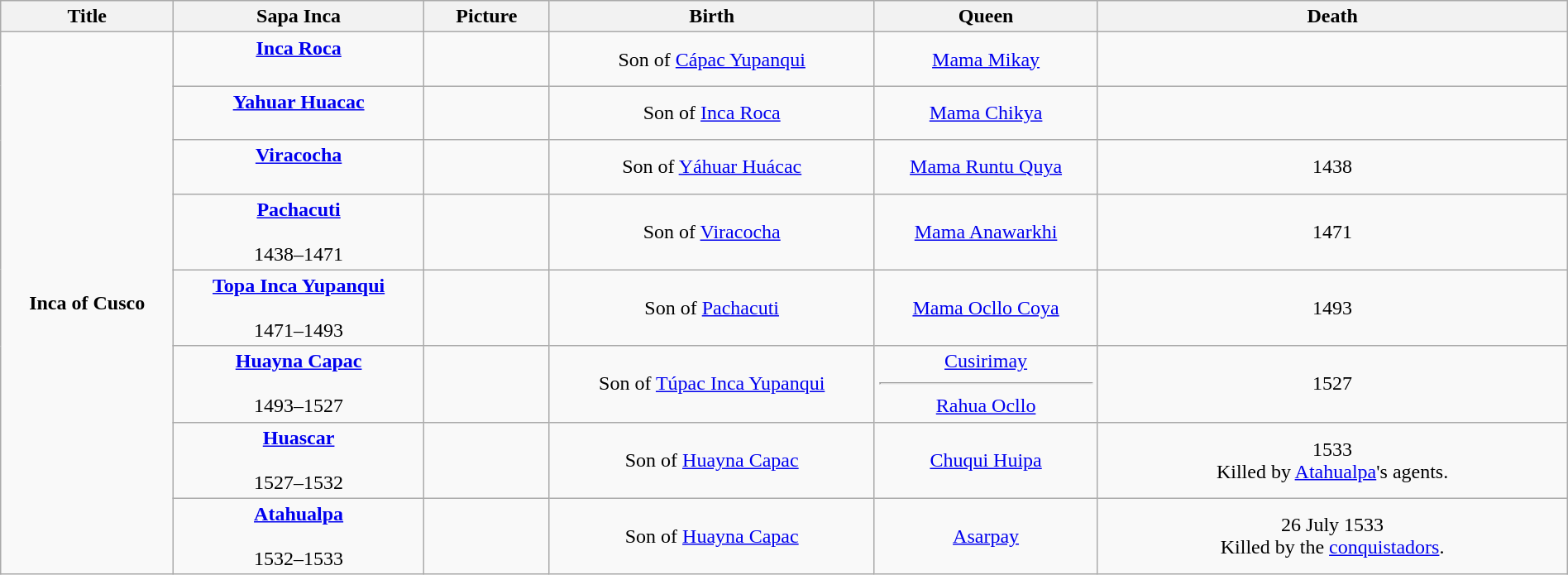<table style="text-align:center; width:100%" class="wikitable">
<tr>
<th>Title</th>
<th>Sapa Inca</th>
<th width=8%>Picture</th>
<th>Birth</th>
<th>Queen</th>
<th width=30%>Death</th>
</tr>
<tr>
<td rowspan="8"><strong>Inca of Cusco</strong></td>
<td><strong><a href='#'>Inca Roca</a></strong><br><br></td>
<td></td>
<td>Son of <a href='#'>Cápac Yupanqui</a></td>
<td><a href='#'>Mama Mikay</a></td>
<td></td>
</tr>
<tr>
<td><strong><a href='#'>Yahuar Huacac</a></strong><br><br></td>
<td></td>
<td>Son of <a href='#'>Inca Roca</a></td>
<td><a href='#'>Mama Chikya</a></td>
<td></td>
</tr>
<tr>
<td><strong><a href='#'>Viracocha</a></strong><br><br></td>
<td></td>
<td>Son of <a href='#'>Yáhuar Huácac</a></td>
<td><a href='#'>Mama Runtu Quya</a></td>
<td>1438</td>
</tr>
<tr>
<td><strong><a href='#'>Pachacuti</a></strong><br><br>1438–1471</td>
<td></td>
<td>Son of <a href='#'>Viracocha</a></td>
<td><a href='#'>Mama Anawarkhi</a></td>
<td>1471</td>
</tr>
<tr>
<td><strong><a href='#'>Topa Inca Yupanqui</a></strong><br><br>1471–1493</td>
<td></td>
<td>Son of <a href='#'>Pachacuti</a></td>
<td><a href='#'>Mama Ocllo Coya</a><br></td>
<td>1493</td>
</tr>
<tr>
<td><strong><a href='#'>Huayna Capac</a></strong><br><br>1493–1527</td>
<td></td>
<td>Son of <a href='#'>Túpac Inca Yupanqui</a></td>
<td><a href='#'>Cusirimay</a><br><hr><a href='#'>Rahua Ocllo</a><br></td>
<td>1527</td>
</tr>
<tr>
<td><strong><a href='#'>Huascar</a></strong><br><br>1527–1532</td>
<td></td>
<td>Son of <a href='#'>Huayna Capac</a></td>
<td><a href='#'>Chuqui Huipa</a></td>
<td>1533<br>Killed by <a href='#'>Atahualpa</a>'s agents.</td>
</tr>
<tr>
<td><strong><a href='#'>Atahualpa</a></strong><br><br>1532–1533</td>
<td></td>
<td>Son of <a href='#'>Huayna Capac</a></td>
<td><a href='#'>Asarpay</a><br></td>
<td>26 July 1533<br>Killed by the <a href='#'>conquistadors</a>.</td>
</tr>
</table>
